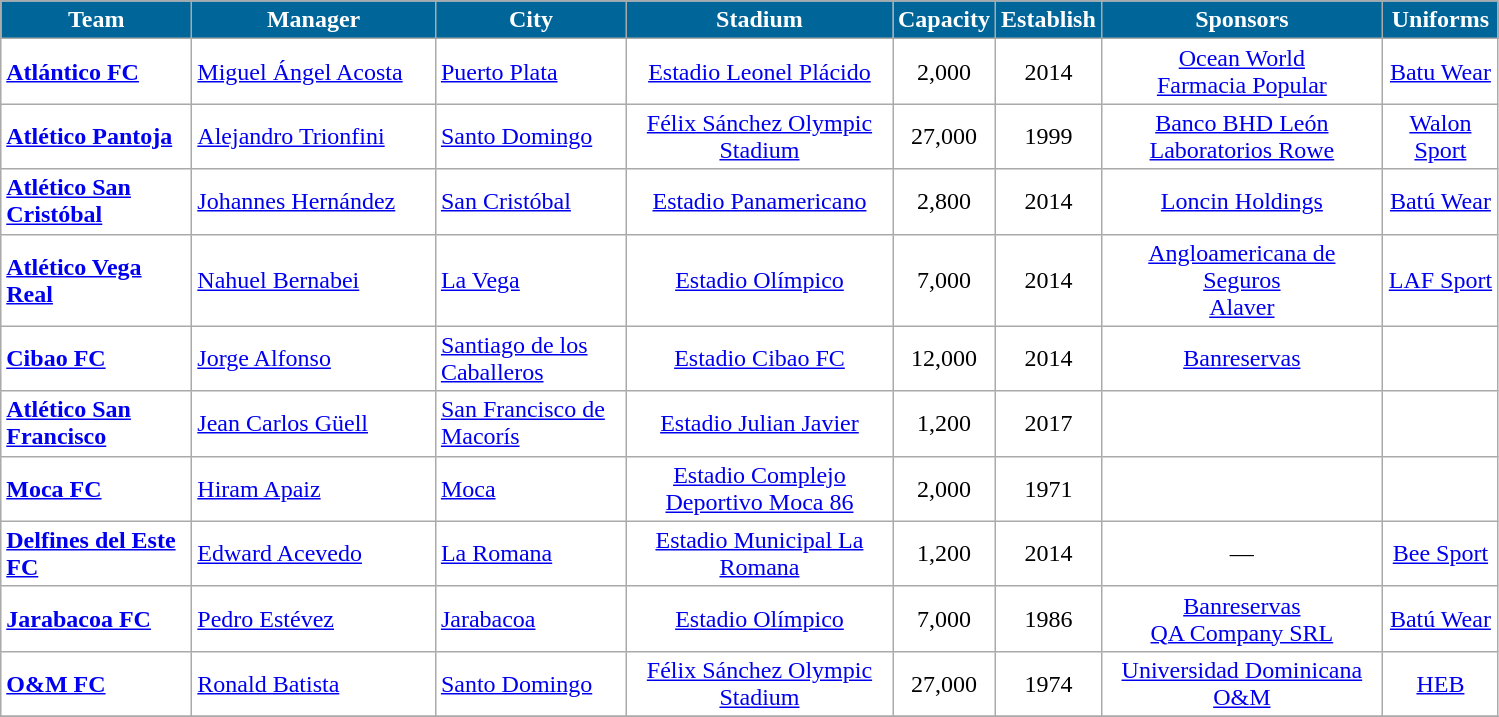<table class="wikitable sortable">
<tr style="color:#FFFFFF; text-align:center">
<th style="background:#006699;" width=120>Team</th>
<th style="background:#006699;" width=155>Manager</th>
<th style="background:#006699;" width=120>City</th>
<th style="background:#006699;" width=170>Stadium</th>
<th style="background:#006699;" width=25>Capacity</th>
<th style="background:#006699;" width=40>Establish</th>
<th style="background:#006699;" width=180>Sponsors</th>
<th style="background:#006699;" width=70>Uniforms</th>
</tr>
<tr style="background:#FFFFFF; text-align:center">
<td style="text-align:left"><strong><a href='#'>Atlántico FC</a></strong></td>
<td style="text-align:left"> <a href='#'>Miguel Ángel Acosta</a></td>
<td style="text-align:left"><a href='#'>Puerto Plata</a></td>
<td><a href='#'>Estadio Leonel Plácido</a></td>
<td style="text-align:center">2,000</td>
<td style="text-align:center">2014</td>
<td> <a href='#'>Ocean World</a> <br>  <a href='#'>Farmacia Popular</a> <br></td>
<td> <a href='#'>Batu Wear</a></td>
</tr>
<tr style="background:#FFFFFF; text-align:center">
<td style="text-align:left"><strong><a href='#'>Atlético Pantoja</a></strong></td>
<td style="text-align:left"> <a href='#'>Alejandro Trionfini</a></td>
<td style="text-align:left"><a href='#'>Santo Domingo</a></td>
<td><a href='#'>Félix Sánchez Olympic Stadium</a></td>
<td style="text-align:center">27,000</td>
<td style="text-align:center">1999</td>
<td> <a href='#'>Banco BHD León</a><br> <a href='#'>Laboratorios Rowe</a></td>
<td> <a href='#'>Walon Sport</a></td>
</tr>
<tr style="background:#FFFFFF; text-align:center">
<td style="text-align:left"><strong><a href='#'>Atlético San Cristóbal</a></strong></td>
<td style="text-align:left"> <a href='#'>Johannes Hernández</a></td>
<td style="text-align:left"><a href='#'>San Cristóbal</a></td>
<td><a href='#'>Estadio Panamericano</a></td>
<td style="text-align:center">2,800</td>
<td style="text-align:center">2014</td>
<td> <a href='#'>Loncin Holdings</a></td>
<td> <a href='#'>Batú Wear</a></td>
</tr>
<tr style="background:#FFFFFF; text-align:center">
<td style="text-align:left"><strong><a href='#'>Atlético Vega Real</a></strong></td>
<td style="text-align:left"> <a href='#'>Nahuel Bernabei</a></td>
<td style="text-align:left"><a href='#'>La Vega</a></td>
<td><a href='#'>Estadio Olímpico</a></td>
<td style="text-align:center">7,000</td>
<td style="text-align:center">2014</td>
<td> <a href='#'>Angloamericana de Seguros</a> <br>  <a href='#'>Alaver</a></td>
<td> <a href='#'>LAF Sport</a></td>
</tr>
<tr style="background:#FFFFFF; text-align:center">
<td style="text-align:left"><strong><a href='#'>Cibao FC</a></strong></td>
<td style="text-align:left"> <a href='#'>Jorge Alfonso</a></td>
<td style="text-align:left"><a href='#'>Santiago de los Caballeros</a></td>
<td><a href='#'>Estadio Cibao FC</a></td>
<td style="text-align:center">12,000</td>
<td style="text-align:center">2014</td>
<td> <a href='#'>Banreservas</a></td>
<td></td>
</tr>
<tr style="background:#FFFFFF; text-align:center">
<td style="text-align:left"><strong><a href='#'>Atlético San Francisco</a></strong></td>
<td style="text-align:left"> <a href='#'>Jean Carlos Güell</a></td>
<td style="text-align:left"><a href='#'>San Francisco de Macorís</a></td>
<td><a href='#'>Estadio Julian Javier</a></td>
<td style="text-align:center">1,200</td>
<td style="text-align:center">2017</td>
<td></td>
<td></td>
</tr>
<tr style="background:#FFFFFF; text-align:center">
<td style="text-align:left"><strong><a href='#'>Moca FC</a></strong></td>
<td style="text-align:left"> <a href='#'>Hiram Apaiz</a></td>
<td style="text-align:left"><a href='#'>Moca</a></td>
<td><a href='#'>Estadio Complejo Deportivo Moca 86</a></td>
<td style="text-align:center">2,000</td>
<td style="text-align:center">1971</td>
<td></td>
<td></td>
</tr>
<tr style="background:#FFFFFF; text-align:center">
<td style="text-align:left"><strong><a href='#'>Delfines del Este FC</a></strong></td>
<td style="text-align:left"> <a href='#'>Edward Acevedo</a></td>
<td style="text-align:left"><a href='#'>La Romana</a></td>
<td><a href='#'>Estadio Municipal La Romana</a></td>
<td style="text-align:center">1,200</td>
<td style="text-align:center">2014</td>
<td>—</td>
<td> <a href='#'>Bee Sport</a></td>
</tr>
<tr style="background:#FFFFFF; text-align:center">
<td style="text-align:left"><strong><a href='#'>Jarabacoa FC</a></strong></td>
<td style="text-align:left"> <a href='#'>Pedro Estévez</a></td>
<td style="text-align:left"><a href='#'>Jarabacoa</a></td>
<td><a href='#'>Estadio Olímpico</a></td>
<td style="text-align:center">7,000</td>
<td style="text-align:center">1986</td>
<td> <a href='#'>Banreservas</a><br> <a href='#'>QA Company SRL</a></td>
<td> <a href='#'>Batú Wear</a></td>
</tr>
<tr style="background:#FFFFFF; text-align:center">
<td style="text-align:left"><strong><a href='#'>O&M FC</a></strong></td>
<td style="text-align:left"> <a href='#'>Ronald Batista</a></td>
<td style="text-align:left"><a href='#'>Santo Domingo</a></td>
<td><a href='#'>Félix Sánchez Olympic Stadium</a></td>
<td style="text-align:center">27,000</td>
<td style="text-align:center">1974</td>
<td> <a href='#'>Universidad Dominicana O&M</a></td>
<td> <a href='#'>HEB</a></td>
</tr>
<tr style="background:#FFFFFF; text-align:center">
</tr>
</table>
